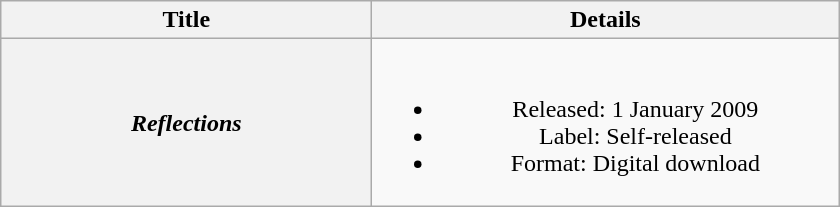<table class="wikitable plainrowheaders" style="text-align:center">
<tr>
<th scope="col" style="width:15em;">Title</th>
<th scope="col" style="width:19em;">Details</th>
</tr>
<tr>
<th scope="row"><em>Reflections</em></th>
<td><br><ul><li>Released: 1 January 2009</li><li>Label: Self-released</li><li>Format: Digital download</li></ul></td>
</tr>
</table>
